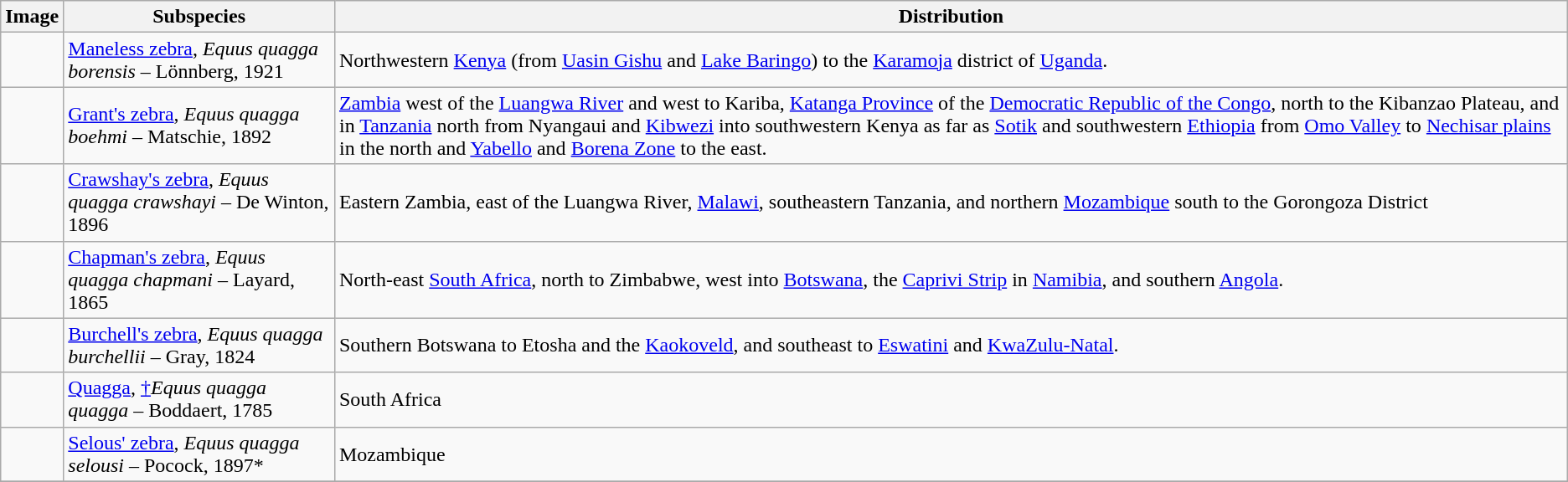<table class="wikitable ">
<tr>
<th>Image</th>
<th>Subspecies</th>
<th>Distribution</th>
</tr>
<tr>
<td></td>
<td><a href='#'>Maneless zebra</a>, <em>Equus quagga borensis</em> – Lönnberg, 1921</td>
<td>Northwestern <a href='#'>Kenya</a> (from <a href='#'>Uasin Gishu</a> and <a href='#'>Lake Baringo</a>) to the <a href='#'>Karamoja</a> district of <a href='#'>Uganda</a>.</td>
</tr>
<tr>
<td></td>
<td><a href='#'>Grant's zebra</a>, <em>Equus quagga boehmi</em> – Matschie, 1892</td>
<td><a href='#'>Zambia</a> west of the <a href='#'>Luangwa River</a> and west to Kariba, <a href='#'>Katanga Province</a> of the <a href='#'>Democratic Republic of the Congo</a>, north to the Kibanzao Plateau, and in <a href='#'>Tanzania</a> north from Nyangaui and <a href='#'>Kibwezi</a> into southwestern Kenya as far as <a href='#'>Sotik</a> and southwestern <a href='#'>Ethiopia</a> from <a href='#'>Omo Valley</a> to <a href='#'>Nechisar plains</a> in the north and <a href='#'>Yabello</a> and <a href='#'>Borena Zone</a> to the east.</td>
</tr>
<tr>
<td></td>
<td><a href='#'>Crawshay's zebra</a>, <em>Equus quagga crawshayi</em> – De Winton, 1896</td>
<td>Eastern Zambia, east of the Luangwa River, <a href='#'>Malawi</a>, southeastern Tanzania, and northern <a href='#'>Mozambique</a> south to the Gorongoza District</td>
</tr>
<tr>
<td></td>
<td><a href='#'>Chapman's zebra</a>, <em>Equus quagga chapmani</em> – Layard, 1865</td>
<td>North-east <a href='#'>South Africa</a>, north to Zimbabwe, west into <a href='#'>Botswana</a>, the <a href='#'>Caprivi Strip</a> in <a href='#'>Namibia</a>, and southern <a href='#'>Angola</a>.</td>
</tr>
<tr>
<td></td>
<td><a href='#'>Burchell's zebra</a>, <em>Equus quagga burchellii</em> – Gray, 1824</td>
<td>Southern Botswana to Etosha and the <a href='#'>Kaokoveld</a>, and southeast to <a href='#'>Eswatini</a> and <a href='#'>KwaZulu-Natal</a>.</td>
</tr>
<tr>
<td></td>
<td><a href='#'>Quagga</a>, <a href='#'>†</a><em>Equus quagga quagga</em> – Boddaert, 1785</td>
<td>South Africa</td>
</tr>
<tr>
<td></td>
<td><a href='#'>Selous' zebra</a>, <em>Equus quagga selousi</em> – Pocock, 1897*</td>
<td>Mozambique</td>
</tr>
<tr>
</tr>
</table>
